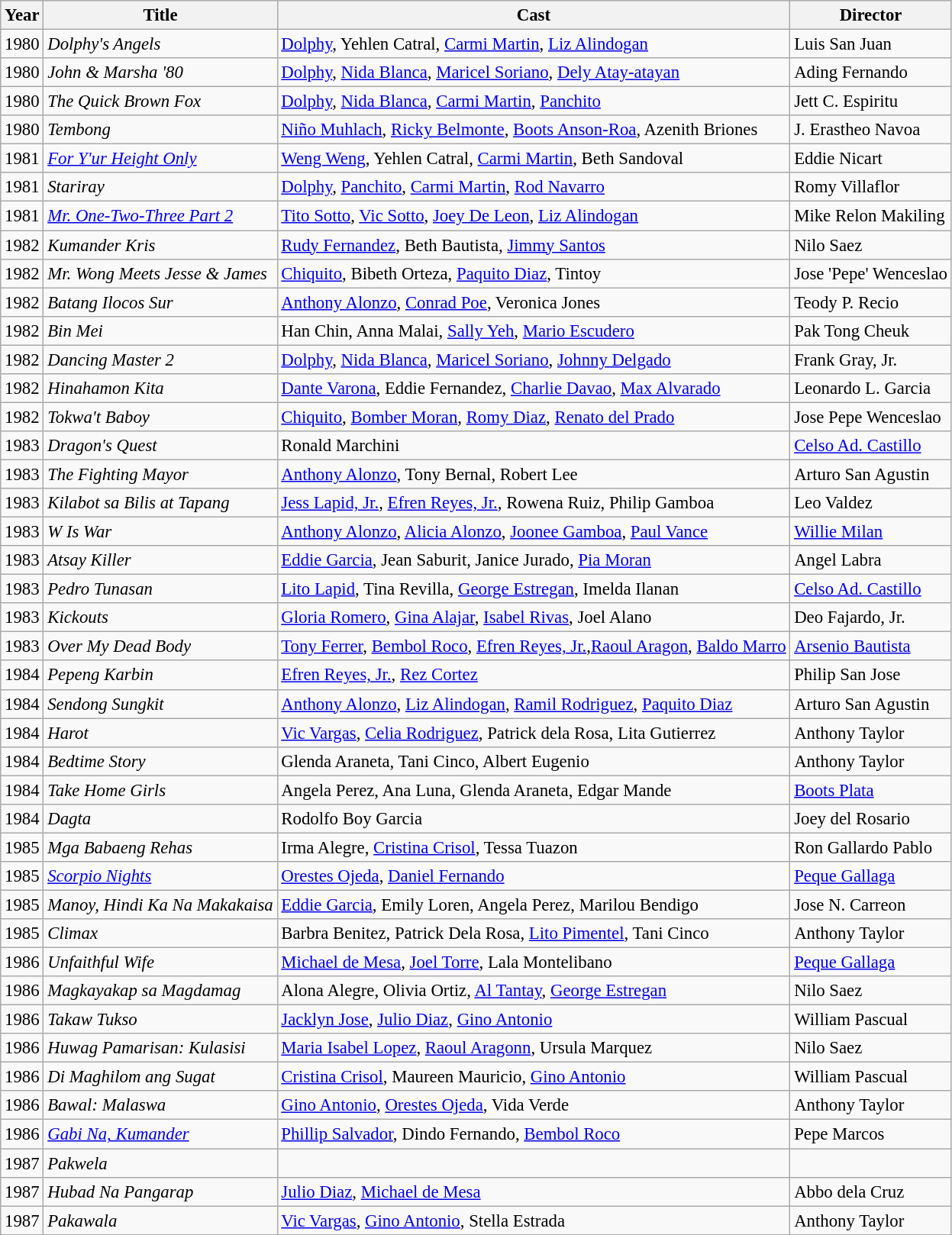<table class="wikitable" style="font-size: 95%;">
<tr>
<th>Year</th>
<th>Title</th>
<th>Cast</th>
<th>Director</th>
</tr>
<tr>
<td>1980</td>
<td><em>Dolphy's Angels</em></td>
<td><a href='#'>Dolphy</a>, Yehlen Catral, <a href='#'>Carmi Martin</a>, <a href='#'>Liz Alindogan</a></td>
<td>Luis San Juan</td>
</tr>
<tr>
<td>1980</td>
<td><em>John & Marsha '80</em></td>
<td><a href='#'>Dolphy</a>, <a href='#'>Nida Blanca</a>, <a href='#'>Maricel Soriano</a>, <a href='#'>Dely Atay-atayan</a></td>
<td>Ading Fernando</td>
</tr>
<tr>
<td>1980</td>
<td><em>The Quick Brown Fox</em></td>
<td><a href='#'>Dolphy</a>, <a href='#'>Nida Blanca</a>, <a href='#'>Carmi Martin</a>, <a href='#'>Panchito</a></td>
<td>Jett C. Espiritu</td>
</tr>
<tr>
<td>1980</td>
<td><em>Tembong</em></td>
<td><a href='#'>Niño Muhlach</a>, <a href='#'>Ricky Belmonte</a>, <a href='#'>Boots Anson-Roa</a>, Azenith Briones</td>
<td>J. Erastheo Navoa</td>
</tr>
<tr>
<td>1981</td>
<td><em><a href='#'>For Y'ur Height Only</a></em></td>
<td><a href='#'>Weng Weng</a>, Yehlen Catral, <a href='#'>Carmi Martin</a>, Beth Sandoval</td>
<td>Eddie Nicart</td>
</tr>
<tr>
<td>1981</td>
<td><em>Stariray</em></td>
<td><a href='#'>Dolphy</a>, <a href='#'>Panchito</a>, <a href='#'>Carmi Martin</a>, <a href='#'>Rod Navarro</a></td>
<td>Romy Villaflor</td>
</tr>
<tr>
<td>1981</td>
<td><em><a href='#'>Mr. One-Two-Three Part 2</a></em></td>
<td><a href='#'>Tito Sotto</a>, <a href='#'>Vic Sotto</a>, <a href='#'>Joey De Leon</a>, <a href='#'>Liz Alindogan</a></td>
<td>Mike Relon Makiling</td>
</tr>
<tr>
<td>1982</td>
<td><em>Kumander Kris</em></td>
<td><a href='#'>Rudy Fernandez</a>, Beth Bautista, <a href='#'>Jimmy Santos</a></td>
<td>Nilo Saez</td>
</tr>
<tr>
<td>1982</td>
<td><em>Mr. Wong Meets Jesse & James</em></td>
<td><a href='#'>Chiquito</a>, Bibeth Orteza, <a href='#'>Paquito Diaz</a>, Tintoy</td>
<td>Jose 'Pepe' Wenceslao</td>
</tr>
<tr>
<td>1982</td>
<td><em>Batang Ilocos Sur</em></td>
<td><a href='#'>Anthony Alonzo</a>, <a href='#'>Conrad Poe</a>, Veronica Jones</td>
<td>Teody P. Recio</td>
</tr>
<tr>
<td>1982</td>
<td><em>Bin Mei</em></td>
<td>Han Chin, Anna Malai, <a href='#'>Sally Yeh</a>, <a href='#'>Mario Escudero</a></td>
<td>Pak Tong Cheuk</td>
</tr>
<tr>
<td>1982</td>
<td><em>Dancing Master 2</em></td>
<td><a href='#'>Dolphy</a>, <a href='#'>Nida Blanca</a>, <a href='#'>Maricel Soriano</a>, <a href='#'>Johnny Delgado</a></td>
<td>Frank Gray, Jr.</td>
</tr>
<tr>
<td>1982</td>
<td><em>Hinahamon Kita</em></td>
<td><a href='#'>Dante Varona</a>, Eddie Fernandez, <a href='#'>Charlie Davao</a>, <a href='#'>Max Alvarado</a></td>
<td>Leonardo L. Garcia</td>
</tr>
<tr>
<td>1982</td>
<td><em>Tokwa't Baboy</em></td>
<td><a href='#'>Chiquito</a>, <a href='#'>Bomber Moran</a>, <a href='#'>Romy Diaz</a>, <a href='#'>Renato del Prado</a></td>
<td>Jose Pepe Wenceslao</td>
</tr>
<tr>
<td>1983</td>
<td><em>Dragon's Quest</em></td>
<td>Ronald Marchini</td>
<td><a href='#'>Celso Ad. Castillo</a></td>
</tr>
<tr>
<td>1983</td>
<td><em>The Fighting Mayor</em></td>
<td><a href='#'>Anthony Alonzo</a>, Tony Bernal, Robert Lee</td>
<td>Arturo San Agustin</td>
</tr>
<tr>
<td>1983</td>
<td><em>Kilabot sa Bilis at Tapang</em></td>
<td><a href='#'>Jess Lapid, Jr.</a>, <a href='#'>Efren Reyes, Jr.</a>, Rowena Ruiz, Philip Gamboa</td>
<td>Leo Valdez</td>
</tr>
<tr>
<td>1983</td>
<td><em>W Is War</em></td>
<td><a href='#'>Anthony Alonzo</a>, <a href='#'>Alicia Alonzo</a>, <a href='#'>Joonee Gamboa</a>, <a href='#'>Paul Vance</a></td>
<td><a href='#'>Willie Milan</a></td>
</tr>
<tr>
<td>1983</td>
<td><em>Atsay Killer</em></td>
<td><a href='#'>Eddie Garcia</a>, Jean Saburit, Janice Jurado, <a href='#'>Pia Moran</a></td>
<td>Angel Labra</td>
</tr>
<tr>
<td>1983</td>
<td><em>Pedro Tunasan</em></td>
<td><a href='#'>Lito Lapid</a>, Tina Revilla, <a href='#'>George Estregan</a>, Imelda Ilanan</td>
<td><a href='#'>Celso Ad. Castillo</a></td>
</tr>
<tr>
<td>1983</td>
<td><em>Kickouts</em></td>
<td><a href='#'>Gloria Romero</a>, <a href='#'>Gina Alajar</a>, <a href='#'>Isabel Rivas</a>, Joel Alano</td>
<td>Deo Fajardo, Jr.</td>
</tr>
<tr>
<td>1983</td>
<td><em>Over My Dead Body</em></td>
<td><a href='#'>Tony Ferrer</a>, <a href='#'>Bembol Roco</a>, <a href='#'>Efren Reyes, Jr.</a>,<a href='#'>Raoul Aragon</a>, <a href='#'>Baldo Marro</a></td>
<td><a href='#'>Arsenio Bautista</a></td>
</tr>
<tr>
<td>1984</td>
<td><em>Pepeng Karbin</em></td>
<td><a href='#'>Efren Reyes, Jr.</a>, <a href='#'>Rez Cortez</a></td>
<td>Philip San Jose</td>
</tr>
<tr>
<td>1984</td>
<td><em>Sendong Sungkit</em></td>
<td><a href='#'>Anthony Alonzo</a>, <a href='#'>Liz Alindogan</a>, <a href='#'>Ramil Rodriguez</a>, <a href='#'>Paquito Diaz</a></td>
<td>Arturo San Agustin</td>
</tr>
<tr>
<td>1984</td>
<td><em>Harot</em></td>
<td><a href='#'>Vic Vargas</a>, <a href='#'>Celia Rodriguez</a>, Patrick dela Rosa, Lita Gutierrez</td>
<td>Anthony Taylor</td>
</tr>
<tr>
<td>1984</td>
<td><em>Bedtime Story</em></td>
<td>Glenda Araneta, Tani Cinco, Albert Eugenio</td>
<td>Anthony Taylor</td>
</tr>
<tr>
<td>1984</td>
<td><em>Take Home Girls</em></td>
<td>Angela Perez, Ana Luna, Glenda Araneta, Edgar Mande</td>
<td><a href='#'>Boots Plata</a></td>
</tr>
<tr>
<td>1984</td>
<td><em>Dagta</em></td>
<td>Rodolfo Boy Garcia</td>
<td>Joey del Rosario</td>
</tr>
<tr>
<td>1985</td>
<td><em>Mga Babaeng Rehas</em></td>
<td>Irma Alegre, <a href='#'>Cristina Crisol</a>, Tessa Tuazon</td>
<td>Ron Gallardo Pablo</td>
</tr>
<tr>
<td>1985</td>
<td><em><a href='#'>Scorpio Nights</a></em></td>
<td><a href='#'>Orestes Ojeda</a>, <a href='#'>Daniel Fernando</a></td>
<td><a href='#'>Peque Gallaga</a></td>
</tr>
<tr>
<td>1985</td>
<td><em>Manoy, Hindi Ka Na Makakaisa</em></td>
<td><a href='#'>Eddie Garcia</a>, Emily Loren, Angela Perez, Marilou Bendigo</td>
<td>Jose N. Carreon</td>
</tr>
<tr>
<td>1985</td>
<td><em>Climax</em></td>
<td>Barbra Benitez, Patrick Dela Rosa, <a href='#'>Lito Pimentel</a>, Tani Cinco</td>
<td>Anthony Taylor</td>
</tr>
<tr>
<td>1986</td>
<td><em>Unfaithful Wife</em></td>
<td><a href='#'>Michael de Mesa</a>, <a href='#'>Joel Torre</a>, Lala Montelibano</td>
<td><a href='#'>Peque Gallaga</a></td>
</tr>
<tr>
<td>1986</td>
<td><em>Magkayakap sa Magdamag</em></td>
<td>Alona Alegre, Olivia Ortiz, <a href='#'>Al Tantay</a>, <a href='#'>George Estregan</a></td>
<td>Nilo Saez</td>
</tr>
<tr>
<td>1986</td>
<td><em>Takaw Tukso</em></td>
<td><a href='#'>Jacklyn Jose</a>, <a href='#'>Julio Diaz</a>, <a href='#'>Gino Antonio</a></td>
<td>William Pascual</td>
</tr>
<tr>
<td>1986</td>
<td><em>Huwag Pamarisan: Kulasisi</em></td>
<td><a href='#'>Maria Isabel Lopez</a>, <a href='#'>Raoul Aragonn</a>, Ursula Marquez</td>
<td>Nilo Saez</td>
</tr>
<tr>
<td>1986</td>
<td><em>Di Maghilom ang Sugat</em></td>
<td><a href='#'>Cristina Crisol</a>, Maureen Mauricio, <a href='#'>Gino Antonio</a></td>
<td>William Pascual</td>
</tr>
<tr>
<td>1986</td>
<td><em>Bawal: Malaswa</em></td>
<td><a href='#'>Gino Antonio</a>, <a href='#'>Orestes Ojeda</a>, Vida Verde</td>
<td>Anthony Taylor</td>
</tr>
<tr>
<td>1986</td>
<td><em><a href='#'>Gabi Na, Kumander</a></em></td>
<td><a href='#'>Phillip Salvador</a>, Dindo Fernando, <a href='#'>Bembol Roco</a></td>
<td>Pepe Marcos</td>
</tr>
<tr>
<td>1987</td>
<td><em>Pakwela</em></td>
<td></td>
<td></td>
</tr>
<tr>
<td>1987</td>
<td><em>Hubad Na Pangarap</em></td>
<td><a href='#'>Julio Diaz</a>, <a href='#'>Michael de Mesa</a></td>
<td>Abbo dela Cruz</td>
</tr>
<tr>
<td>1987</td>
<td><em>Pakawala</em></td>
<td><a href='#'>Vic Vargas</a>, <a href='#'>Gino Antonio</a>, Stella Estrada</td>
<td>Anthony Taylor</td>
</tr>
</table>
